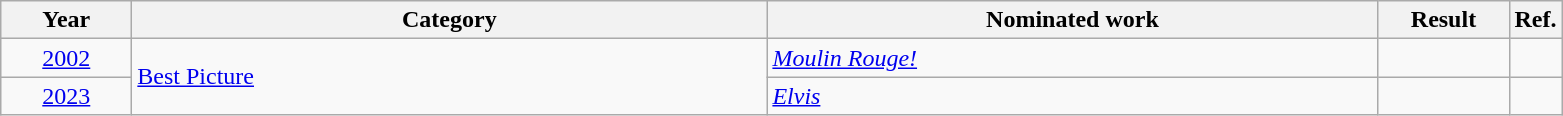<table class=wikitable>
<tr>
<th scope="col" style="width:5em;">Year</th>
<th scope="col" style="width:26em;">Category</th>
<th scope="col" style="width:25em;">Nominated work</th>
<th scope="col" style="width:5em;">Result</th>
<th>Ref.</th>
</tr>
<tr>
<td style="text-align:center;"><a href='#'>2002</a></td>
<td rowspan=2><a href='#'>Best Picture</a></td>
<td><em><a href='#'>Moulin Rouge!</a></em></td>
<td></td>
<td></td>
</tr>
<tr>
<td style="text-align:center;"><a href='#'>2023</a></td>
<td><em><a href='#'>Elvis</a></em></td>
<td></td>
<td></td>
</tr>
</table>
